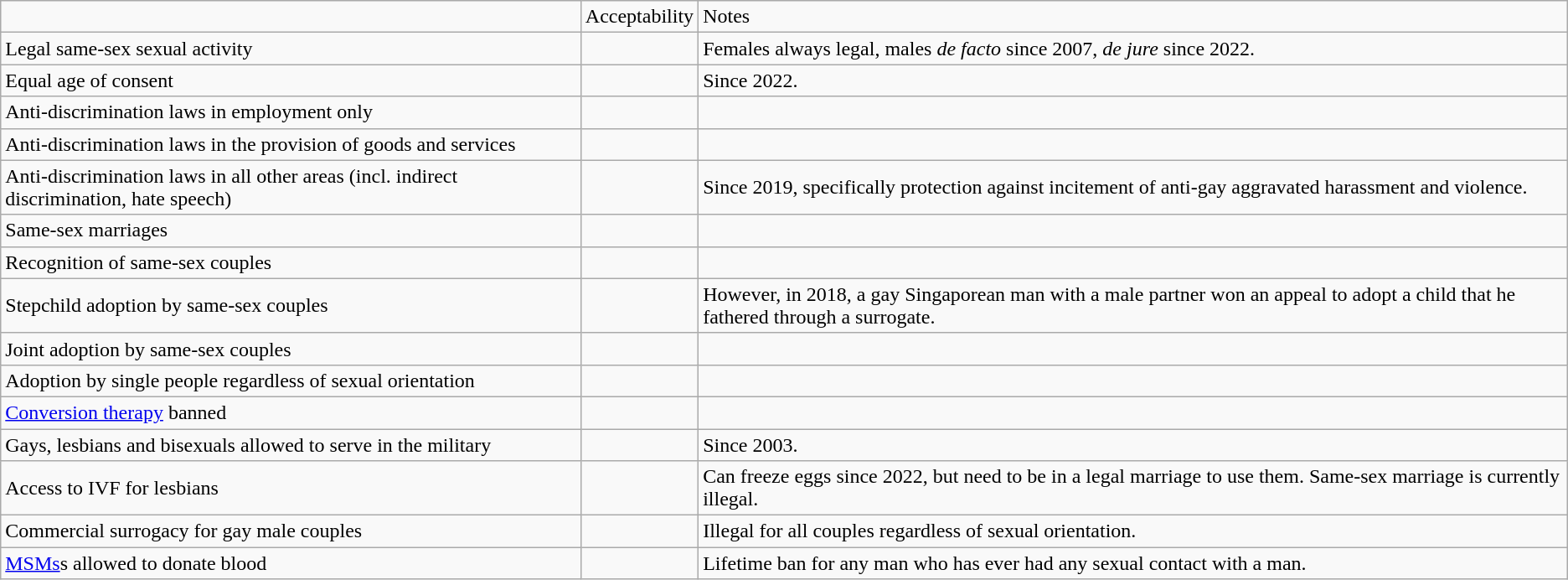<table class="wikitable">
<tr>
<td></td>
<td>Acceptability</td>
<td>Notes</td>
</tr>
<tr>
<td>Legal same-sex sexual activity</td>
<td></td>
<td>Females always legal, males <em>de facto</em> since 2007, <em>de jure</em> since 2022.</td>
</tr>
<tr>
<td>Equal age of consent</td>
<td></td>
<td>Since 2022.</td>
</tr>
<tr>
<td>Anti-discrimination laws in employment only</td>
<td></td>
<td></td>
</tr>
<tr>
<td>Anti-discrimination laws in the provision of goods and services</td>
<td></td>
<td></td>
</tr>
<tr>
<td>Anti-discrimination laws in all other areas (incl. indirect discrimination, hate speech)</td>
<td></td>
<td>Since 2019, specifically protection against incitement of anti-gay aggravated harassment and violence.</td>
</tr>
<tr>
<td>Same-sex marriages</td>
<td></td>
<td></td>
</tr>
<tr>
<td>Recognition of same-sex couples</td>
<td></td>
<td></td>
</tr>
<tr>
<td>Stepchild adoption by same-sex couples</td>
<td></td>
<td>However, in 2018, a gay Singaporean man with a male partner won an appeal to adopt a child that he fathered through a surrogate.</td>
</tr>
<tr>
<td>Joint adoption by same-sex couples</td>
<td></td>
<td></td>
</tr>
<tr>
<td>Adoption by single people regardless of sexual orientation</td>
<td></td>
<td></td>
</tr>
<tr>
<td><a href='#'>Conversion therapy</a> banned</td>
<td></td>
<td></td>
</tr>
<tr>
<td>Gays, lesbians and bisexuals allowed to serve in the military</td>
<td></td>
<td>Since 2003.</td>
</tr>
<tr>
<td>Access to IVF for lesbians</td>
<td></td>
<td>Can freeze eggs since 2022, but need to be in a legal marriage to use them. Same-sex marriage is currently illegal.</td>
</tr>
<tr>
<td>Commercial surrogacy for gay male couples</td>
<td></td>
<td>Illegal for all couples regardless of sexual orientation.</td>
</tr>
<tr>
<td><a href='#'>MSMs</a>s allowed to donate blood</td>
<td></td>
<td>Lifetime ban for any man who has ever had any sexual contact with a man.</td>
</tr>
</table>
